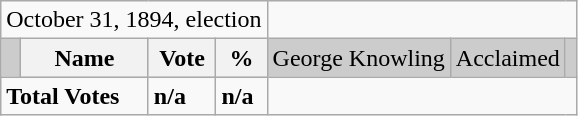<table class="wikitable">
<tr>
<td colspan=4 align=center>October 31, 1894, election</td>
</tr>
<tr bgcolor="CCCCCC">
<td></td>
<th><strong>Name </strong></th>
<th><strong>Vote</strong></th>
<th><strong>%</strong><br></th>
<td>George Knowling</td>
<td>Acclaimed</td>
<td></td>
</tr>
<tr>
<td colspan=2><strong>Total Votes</strong></td>
<td><strong>n/a</strong></td>
<td><strong>n/a</strong></td>
</tr>
</table>
